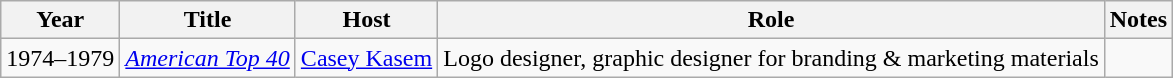<table class="wikitable">
<tr>
<th>Year</th>
<th>Title</th>
<th><strong>Host</strong></th>
<th>Role</th>
<th>Notes</th>
</tr>
<tr>
<td>1974–1979</td>
<td><em><a href='#'>American Top 40</a></em></td>
<td><a href='#'>Casey Kasem</a></td>
<td>Logo designer, graphic designer for branding & marketing materials</td>
<td></td>
</tr>
</table>
